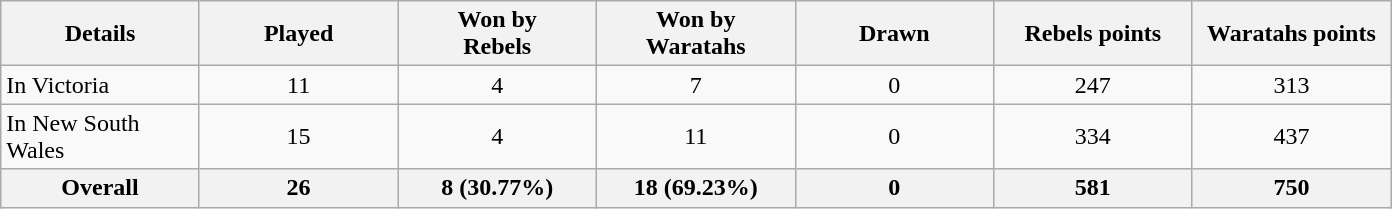<table class="wikitable sortable">
<tr>
<th width="125">Details</th>
<th width="125">Played</th>
<th width="125">Won by<br>Rebels</th>
<th width="125">Won by<br>Waratahs</th>
<th width="125">Drawn</th>
<th width="125">Rebels points</th>
<th width="125">Waratahs points</th>
</tr>
<tr>
<td>In Victoria</td>
<td align=center>11</td>
<td align=center>4</td>
<td align=center>7</td>
<td align=center>0</td>
<td align=center>247</td>
<td align=center>313</td>
</tr>
<tr>
<td>In New South Wales</td>
<td align=center>15</td>
<td align=center>4</td>
<td align=center>11</td>
<td align=center>0</td>
<td align=center>334</td>
<td align=center>437</td>
</tr>
<tr>
<th align=center>Overall</th>
<th align=center>26</th>
<th align=center>8 (30.77%)</th>
<th align=center>18 (69.23%)</th>
<th align=center>0</th>
<th align=center>581</th>
<th align=center>750</th>
</tr>
</table>
